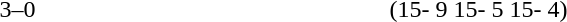<table>
<tr>
<th width=200></th>
<th width=200></th>
<th width=80></th>
<th width=200></th>
<th width=220></th>
</tr>
<tr>
<td align=right></td>
<td align=right><strong></strong></td>
<td align=center>3–0</td>
<td></td>
<td>(15- 9 15- 5 15- 4)</td>
</tr>
</table>
